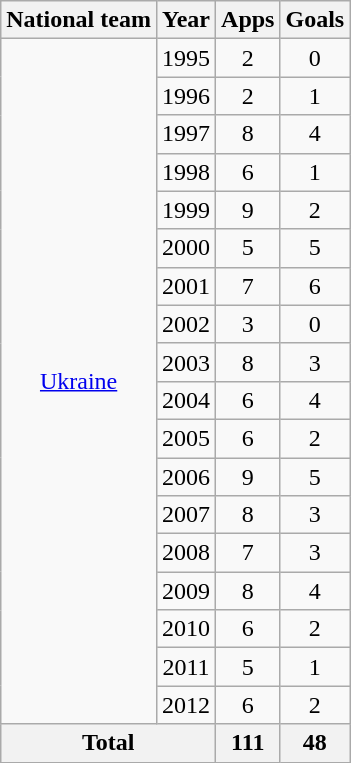<table class=wikitable style=text-align:center>
<tr>
<th>National team</th>
<th>Year</th>
<th>Apps</th>
<th>Goals</th>
</tr>
<tr>
<td rowspan=18><a href='#'>Ukraine</a></td>
<td>1995</td>
<td>2</td>
<td>0</td>
</tr>
<tr>
<td>1996</td>
<td>2</td>
<td>1</td>
</tr>
<tr>
<td>1997</td>
<td>8</td>
<td>4</td>
</tr>
<tr>
<td>1998</td>
<td>6</td>
<td>1</td>
</tr>
<tr>
<td>1999</td>
<td>9</td>
<td>2</td>
</tr>
<tr>
<td>2000</td>
<td>5</td>
<td>5</td>
</tr>
<tr>
<td>2001</td>
<td>7</td>
<td>6</td>
</tr>
<tr>
<td>2002</td>
<td>3</td>
<td>0</td>
</tr>
<tr>
<td>2003</td>
<td>8</td>
<td>3</td>
</tr>
<tr>
<td>2004</td>
<td>6</td>
<td>4</td>
</tr>
<tr>
<td>2005</td>
<td>6</td>
<td>2</td>
</tr>
<tr>
<td>2006</td>
<td>9</td>
<td>5</td>
</tr>
<tr>
<td>2007</td>
<td>8</td>
<td>3</td>
</tr>
<tr>
<td>2008</td>
<td>7</td>
<td>3</td>
</tr>
<tr>
<td>2009</td>
<td>8</td>
<td>4</td>
</tr>
<tr>
<td>2010</td>
<td>6</td>
<td>2</td>
</tr>
<tr>
<td>2011</td>
<td>5</td>
<td>1</td>
</tr>
<tr>
<td>2012</td>
<td>6</td>
<td>2</td>
</tr>
<tr>
<th colspan=2>Total</th>
<th>111</th>
<th>48</th>
</tr>
</table>
